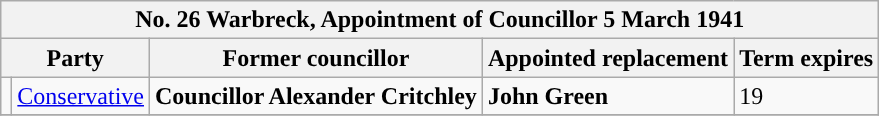<table class="wikitable">
<tr>
<th colspan="5"><strong>No. 26 Warbreck, Appointment of Councillor 5 March 1941</strong></th>
</tr>
<tr>
<th colspan="2">Party</th>
<th>Former councillor</th>
<th>Appointed replacement</th>
<th>Term expires</th>
</tr>
<tr>
<td style="background-color:"></td>
<td><a href='#'>Conservative</a></td>
<td><strong>Councillor Alexander Critchley</strong></td>
<td><strong>John Green</strong></td>
<td>19</td>
</tr>
<tr>
</tr>
</table>
